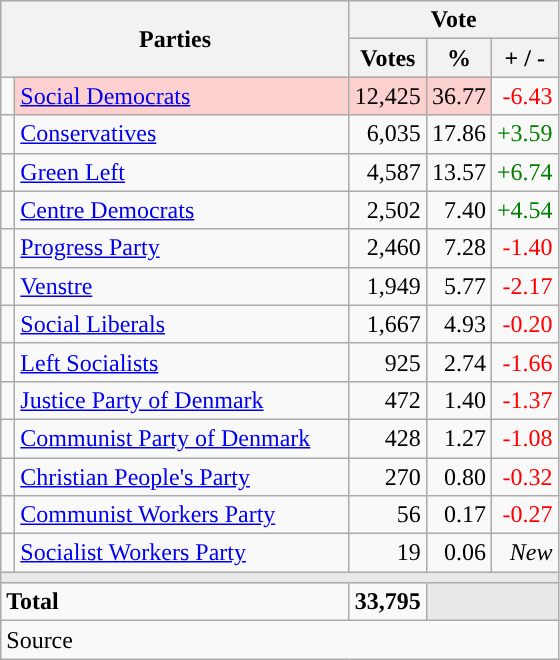<table class="wikitable" style="text-align:right;">
<tr>
<th style="text-align:centre;" rowspan="2" colspan="2" width="225">Parties</th>
<th colspan="3">Vote</th>
</tr>
<tr>
<th width="15">Votes</th>
<th width="15">%</th>
<th width="15">+ / -</th>
</tr>
<tr>
<td width="2" style="color:inherit;background:"></td>
<td bgcolor=#fbd0ce  align="left"><a href='#'>Social Democrats</a></td>
<td bgcolor=#fbd0ce>12,425</td>
<td bgcolor=#fbd0ce>36.77</td>
<td style=color:red;>-6.43</td>
</tr>
<tr>
<td width="2" style="color:inherit;background:"></td>
<td align="left"><a href='#'>Conservatives</a></td>
<td>6,035</td>
<td>17.86</td>
<td style=color:green;>+3.59</td>
</tr>
<tr>
<td width="2" style="color:inherit;background:"></td>
<td align="left"><a href='#'>Green Left</a></td>
<td>4,587</td>
<td>13.57</td>
<td style=color:green;>+6.74</td>
</tr>
<tr>
<td width="2" style="color:inherit;background:"></td>
<td align="left"><a href='#'>Centre Democrats</a></td>
<td>2,502</td>
<td>7.40</td>
<td style=color:green;>+4.54</td>
</tr>
<tr>
<td width="2" style="color:inherit;background:"></td>
<td align="left"><a href='#'>Progress Party</a></td>
<td>2,460</td>
<td>7.28</td>
<td style=color:red;>-1.40</td>
</tr>
<tr>
<td width="2" style="color:inherit;background:"></td>
<td align="left"><a href='#'>Venstre</a></td>
<td>1,949</td>
<td>5.77</td>
<td style=color:red;>-2.17</td>
</tr>
<tr>
<td width="2" style="color:inherit;background:"></td>
<td align="left"><a href='#'>Social Liberals</a></td>
<td>1,667</td>
<td>4.93</td>
<td style=color:red;>-0.20</td>
</tr>
<tr>
<td width="2" style="color:inherit;background:"></td>
<td align="left"><a href='#'>Left Socialists</a></td>
<td>925</td>
<td>2.74</td>
<td style=color:red;>-1.66</td>
</tr>
<tr>
<td width="2" style="color:inherit;background:"></td>
<td align="left"><a href='#'>Justice Party of Denmark</a></td>
<td>472</td>
<td>1.40</td>
<td style=color:red;>-1.37</td>
</tr>
<tr>
<td width="2" style="color:inherit;background:"></td>
<td align="left"><a href='#'>Communist Party of Denmark</a></td>
<td>428</td>
<td>1.27</td>
<td style=color:red;>-1.08</td>
</tr>
<tr>
<td width="2" style="color:inherit;background:"></td>
<td align="left"><a href='#'>Christian People's Party</a></td>
<td>270</td>
<td>0.80</td>
<td style=color:red;>-0.32</td>
</tr>
<tr>
<td width="2" style="color:inherit;background:"></td>
<td align="left"><a href='#'>Communist Workers Party</a></td>
<td>56</td>
<td>0.17</td>
<td style=color:red;>-0.27</td>
</tr>
<tr>
<td width="2" style="color:inherit;background:"></td>
<td align="left"><a href='#'>Socialist Workers Party</a></td>
<td>19</td>
<td>0.06</td>
<td><em>New</em></td>
</tr>
<tr>
<td colspan="7" bgcolor="#E9E9E9"></td>
</tr>
<tr>
<td align="left" colspan="2"><strong>Total</strong></td>
<td><strong>33,795</strong></td>
<td bgcolor="#E9E9E9" colspan="2"></td>
</tr>
<tr>
<td align="left" colspan="6">Source</td>
</tr>
</table>
